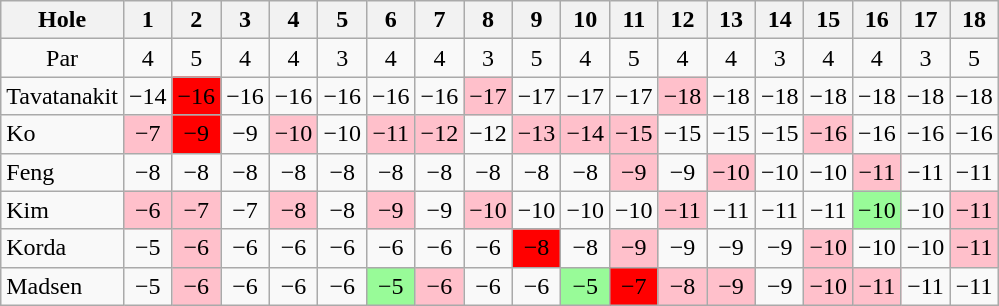<table class="wikitable" style="text-align:center">
<tr>
<th>Hole</th>
<th>1</th>
<th>2</th>
<th>3</th>
<th>4</th>
<th>5</th>
<th>6</th>
<th>7</th>
<th>8</th>
<th>9</th>
<th>10</th>
<th>11</th>
<th>12</th>
<th>13</th>
<th>14</th>
<th>15</th>
<th>16</th>
<th>17</th>
<th>18</th>
</tr>
<tr>
<td>Par</td>
<td>4</td>
<td>5</td>
<td>4</td>
<td>4</td>
<td>3</td>
<td>4</td>
<td>4</td>
<td>3</td>
<td>5</td>
<td>4</td>
<td>5</td>
<td>4</td>
<td>4</td>
<td>3</td>
<td>4</td>
<td>4</td>
<td>3</td>
<td>5</td>
</tr>
<tr>
<td align=left> Tavatanakit</td>
<td>−14</td>
<td style="background: Red;">−16</td>
<td>−16</td>
<td>−16</td>
<td>−16</td>
<td>−16</td>
<td>−16</td>
<td style="background: Pink;">−17</td>
<td>−17</td>
<td>−17</td>
<td>−17</td>
<td style="background: Pink;">−18</td>
<td>−18</td>
<td>−18</td>
<td>−18</td>
<td>−18</td>
<td>−18</td>
<td>−18</td>
</tr>
<tr>
<td align=left> Ko</td>
<td style="background: Pink;">−7</td>
<td style="background: Red;">−9</td>
<td>−9</td>
<td style="background: Pink;">−10</td>
<td>−10</td>
<td style="background: Pink;">−11</td>
<td style="background: Pink;">−12</td>
<td>−12</td>
<td style="background: Pink;">−13</td>
<td style="background: Pink;">−14</td>
<td style="background: Pink;">−15</td>
<td>−15</td>
<td>−15</td>
<td>−15</td>
<td style="background: Pink;">−16</td>
<td>−16</td>
<td>−16</td>
<td>−16</td>
</tr>
<tr>
<td align=left> Feng</td>
<td>−8</td>
<td>−8</td>
<td>−8</td>
<td>−8</td>
<td>−8</td>
<td>−8</td>
<td>−8</td>
<td>−8</td>
<td>−8</td>
<td>−8</td>
<td style="background: Pink;">−9</td>
<td>−9</td>
<td style="background: Pink;">−10</td>
<td>−10</td>
<td>−10</td>
<td style="background: Pink;">−11</td>
<td>−11</td>
<td>−11</td>
</tr>
<tr>
<td align=left> Kim</td>
<td style="background: Pink;">−6</td>
<td style="background: Pink;">−7</td>
<td>−7</td>
<td style="background: Pink;">−8</td>
<td>−8</td>
<td style="background: Pink;">−9</td>
<td>−9</td>
<td style="background: Pink;">−10</td>
<td>−10</td>
<td>−10</td>
<td>−10</td>
<td style="background: Pink;">−11</td>
<td>−11</td>
<td>−11</td>
<td>−11</td>
<td style="background: PaleGreen;">−10</td>
<td>−10</td>
<td style="background: Pink;">−11</td>
</tr>
<tr>
<td align=left> Korda</td>
<td>−5</td>
<td style="background: Pink;">−6</td>
<td>−6</td>
<td>−6</td>
<td>−6</td>
<td>−6</td>
<td>−6</td>
<td>−6</td>
<td style="background: Red;">−8</td>
<td>−8</td>
<td style="background: Pink;">−9</td>
<td>−9</td>
<td>−9</td>
<td>−9</td>
<td style="background: Pink;">−10</td>
<td>−10</td>
<td>−10</td>
<td style="background: Pink;">−11</td>
</tr>
<tr>
<td align=left> Madsen</td>
<td>−5</td>
<td style="background: Pink;">−6</td>
<td>−6</td>
<td>−6</td>
<td>−6</td>
<td style="background: PaleGreen;">−5</td>
<td style="background: Pink;">−6</td>
<td>−6</td>
<td>−6</td>
<td style="background: PaleGreen;">−5</td>
<td style="background: Red;">−7</td>
<td style="background: Pink;">−8</td>
<td style="background: Pink;">−9</td>
<td>−9</td>
<td style="background: Pink;">−10</td>
<td style="background: Pink;">−11</td>
<td>−11</td>
<td>−11</td>
</tr>
</table>
